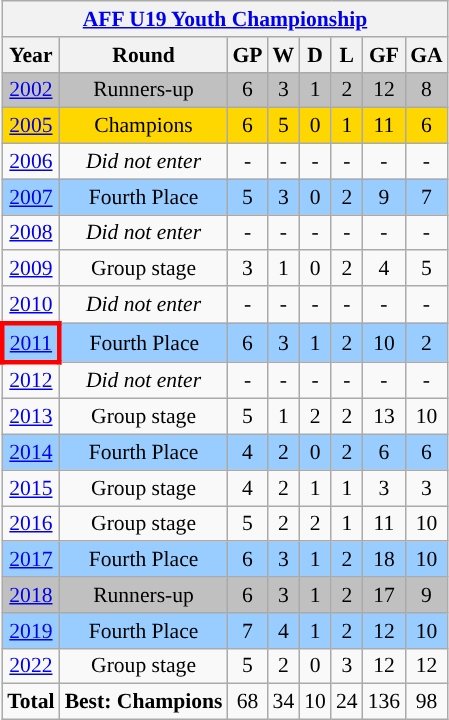<table class="wikitable" style="text-align: center;font-size:90%;">
<tr>
<th colspan=8><a href='#'>AFF U19 Youth Championship</a></th>
</tr>
<tr>
<th>Year</th>
<th>Round</th>
<th>GP</th>
<th>W</th>
<th>D</th>
<th>L</th>
<th>GF</th>
<th>GA</th>
</tr>
<tr style="background:Silver;">
<td> <a href='#'>2002</a></td>
<td>Runners-up</td>
<td>6</td>
<td>3</td>
<td>1</td>
<td>2</td>
<td>12</td>
<td>8</td>
</tr>
<tr style="background:Gold;">
<td> <a href='#'>2005</a></td>
<td>Champions</td>
<td>6</td>
<td>5</td>
<td>0</td>
<td>1</td>
<td>11</td>
<td>6</td>
</tr>
<tr>
<td> <a href='#'>2006</a></td>
<td><em>Did not enter</em></td>
<td>-</td>
<td>-</td>
<td>-</td>
<td>-</td>
<td>-</td>
<td>-</td>
</tr>
<tr style="background-color:#9acdff;">
<td> <a href='#'>2007</a></td>
<td>Fourth Place</td>
<td>5</td>
<td>3</td>
<td>0</td>
<td>2</td>
<td>9</td>
<td>7</td>
</tr>
<tr>
<td> <a href='#'>2008</a></td>
<td><em>Did not enter</em></td>
<td>-</td>
<td>-</td>
<td>-</td>
<td>-</td>
<td>-</td>
<td>-</td>
</tr>
<tr>
<td> <a href='#'>2009</a></td>
<td>Group stage</td>
<td>3</td>
<td>1</td>
<td>0</td>
<td>2</td>
<td>4</td>
<td>5</td>
</tr>
<tr>
<td> <a href='#'>2010</a></td>
<td><em>Did not enter</em></td>
<td>-</td>
<td>-</td>
<td>-</td>
<td>-</td>
<td>-</td>
<td>-</td>
</tr>
<tr style="background-color:#9acdff;">
<td style="border: 3px solid red"> <a href='#'>2011</a></td>
<td>Fourth Place</td>
<td>6</td>
<td>3</td>
<td>1</td>
<td>2</td>
<td>10</td>
<td>2</td>
</tr>
<tr>
<td style=> <a href='#'>2012</a></td>
<td><em>Did not enter</em></td>
<td>-</td>
<td>-</td>
<td>-</td>
<td>-</td>
<td>-</td>
<td>-</td>
</tr>
<tr>
<td style=> <a href='#'>2013</a></td>
<td>Group stage</td>
<td>5</td>
<td>1</td>
<td>2</td>
<td>2</td>
<td>13</td>
<td>10</td>
</tr>
<tr style="background-color:#9acdff;">
<td style=> <a href='#'>2014</a></td>
<td>Fourth Place</td>
<td>4</td>
<td>2</td>
<td>0</td>
<td>2</td>
<td>6</td>
<td>6</td>
</tr>
<tr>
<td style=> <a href='#'>2015</a></td>
<td>Group stage</td>
<td>4</td>
<td>2</td>
<td>1</td>
<td>1</td>
<td>3</td>
<td>3</td>
</tr>
<tr>
<td style=> <a href='#'>2016</a></td>
<td>Group stage</td>
<td>5</td>
<td>2</td>
<td>2</td>
<td>1</td>
<td>11</td>
<td>10</td>
</tr>
<tr style="background-color:#9acdff;">
<td style=> <a href='#'>2017</a></td>
<td>Fourth Place</td>
<td>6</td>
<td>3</td>
<td>1</td>
<td>2</td>
<td>18</td>
<td>10</td>
</tr>
<tr style="background:Silver;">
<td style=> <a href='#'>2018</a></td>
<td>Runners-up</td>
<td>6</td>
<td>3</td>
<td>1</td>
<td>2</td>
<td>17</td>
<td>9</td>
</tr>
<tr style="background-color:#9acdff">
<td style=> <a href='#'>2019</a></td>
<td>Fourth Place</td>
<td>7</td>
<td>4</td>
<td>1</td>
<td>2</td>
<td>12</td>
<td>10</td>
</tr>
<tr>
<td style=> <a href='#'>2022</a></td>
<td>Group stage</td>
<td>5</td>
<td>2</td>
<td>0</td>
<td>3</td>
<td>12</td>
<td>12</td>
</tr>
<tr>
<td><strong>Total</strong></td>
<td><strong>Best: Champions</strong></td>
<td>68</td>
<td>34</td>
<td>10</td>
<td>24</td>
<td>136</td>
<td>98</td>
</tr>
</table>
